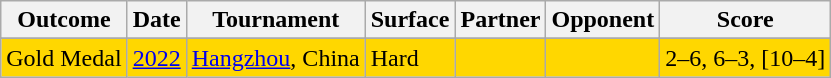<table class=wikitable style=font-size:100%>
<tr>
<th>Outcome</th>
<th>Date</th>
<th>Tournament</th>
<th>Surface</th>
<th>Partner</th>
<th>Opponent</th>
<th>Score</th>
</tr>
<tr>
</tr>
<tr bgcolor=gold>
<td>Gold Medal</td>
<td><a href='#'>2022</a></td>
<td><a href='#'>Hangzhou</a>, China</td>
<td>Hard</td>
<td></td>
<td> <br> </td>
<td>2–6, 6–3, [10–4]</td>
</tr>
</table>
